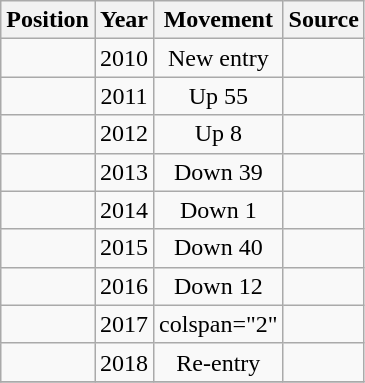<table class="wikitable" style="text-align: center;">
<tr>
<th>Position</th>
<th>Year</th>
<th>Movement</th>
<th>Source</th>
</tr>
<tr>
<td></td>
<td>2010</td>
<td>New entry</td>
<td></td>
</tr>
<tr>
<td></td>
<td>2011</td>
<td>Up 55</td>
<td></td>
</tr>
<tr>
<td></td>
<td>2012</td>
<td>Up 8</td>
<td></td>
</tr>
<tr>
<td></td>
<td>2013</td>
<td>Down 39</td>
<td></td>
</tr>
<tr>
<td></td>
<td>2014</td>
<td>Down 1</td>
<td></td>
</tr>
<tr>
<td></td>
<td>2015</td>
<td>Down 40</td>
<td></td>
</tr>
<tr>
<td></td>
<td>2016</td>
<td>Down 12</td>
<td></td>
</tr>
<tr>
<td></td>
<td>2017</td>
<td>colspan="2" </td>
</tr>
<tr>
<td></td>
<td>2018</td>
<td>Re-entry</td>
<td></td>
</tr>
<tr>
</tr>
</table>
